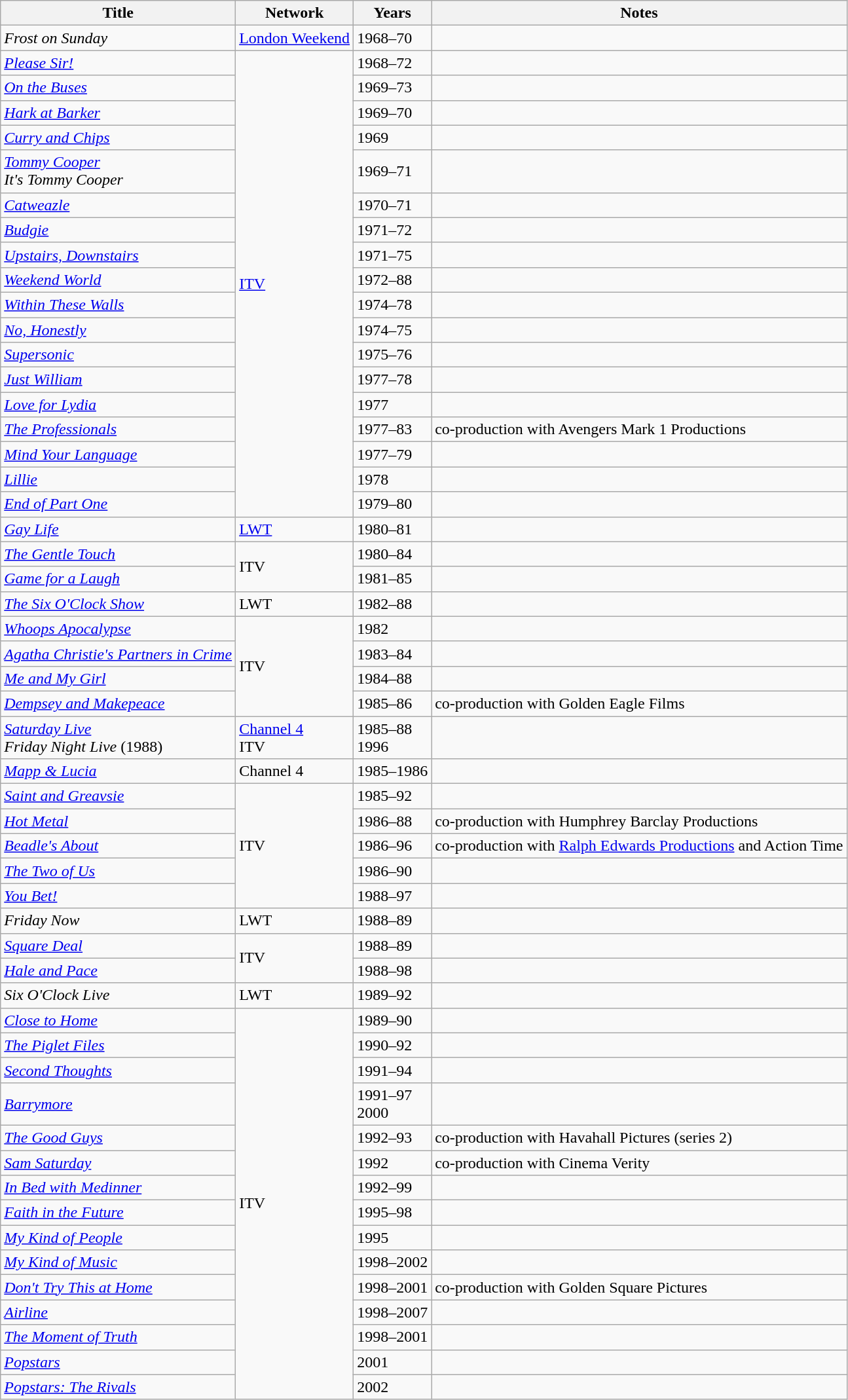<table class="wikitable sortable">
<tr>
<th>Title</th>
<th>Network</th>
<th>Years</th>
<th>Notes</th>
</tr>
<tr>
<td><em>Frost on Sunday</em></td>
<td><a href='#'>London Weekend</a></td>
<td>1968–70</td>
<td></td>
</tr>
<tr>
<td><em><a href='#'>Please Sir!</a></em></td>
<td rowspan="18"><a href='#'>ITV</a></td>
<td>1968–72</td>
<td></td>
</tr>
<tr>
<td><em><a href='#'>On the Buses</a></em></td>
<td>1969–73</td>
<td></td>
</tr>
<tr>
<td><em><a href='#'>Hark at Barker</a></em></td>
<td>1969–70</td>
<td></td>
</tr>
<tr>
<td><em><a href='#'>Curry and Chips</a></em></td>
<td>1969</td>
<td></td>
</tr>
<tr>
<td><em><a href='#'>Tommy Cooper</a></em><br><em>It's Tommy Cooper</em></td>
<td>1969–71</td>
<td></td>
</tr>
<tr>
<td><em><a href='#'>Catweazle</a></em></td>
<td>1970–71</td>
<td></td>
</tr>
<tr>
<td><em><a href='#'>Budgie</a></em></td>
<td>1971–72</td>
<td></td>
</tr>
<tr>
<td><em><a href='#'>Upstairs, Downstairs</a></em></td>
<td>1971–75</td>
<td></td>
</tr>
<tr>
<td><em><a href='#'>Weekend World</a></em></td>
<td>1972–88</td>
<td></td>
</tr>
<tr>
<td><em><a href='#'>Within These Walls</a></em></td>
<td>1974–78</td>
<td></td>
</tr>
<tr>
<td><em><a href='#'>No, Honestly</a></em></td>
<td>1974–75</td>
<td></td>
</tr>
<tr>
<td><em><a href='#'>Supersonic</a></em></td>
<td>1975–76</td>
<td></td>
</tr>
<tr>
<td><em><a href='#'>Just William</a></em></td>
<td>1977–78</td>
<td></td>
</tr>
<tr>
<td><em><a href='#'>Love for Lydia</a></em></td>
<td>1977</td>
<td></td>
</tr>
<tr>
<td><em><a href='#'>The Professionals</a></em></td>
<td>1977–83</td>
<td>co-production with Avengers Mark 1 Productions</td>
</tr>
<tr>
<td><em><a href='#'>Mind Your Language</a></em></td>
<td>1977–79</td>
<td></td>
</tr>
<tr>
<td><em><a href='#'>Lillie</a></em></td>
<td>1978</td>
<td></td>
</tr>
<tr>
<td><em><a href='#'>End of Part One</a></em></td>
<td>1979–80</td>
<td></td>
</tr>
<tr>
<td><em><a href='#'>Gay Life</a></em></td>
<td><a href='#'>LWT</a></td>
<td>1980–81</td>
<td></td>
</tr>
<tr>
<td><em><a href='#'>The Gentle Touch</a></em></td>
<td rowspan="2">ITV</td>
<td>1980–84</td>
<td></td>
</tr>
<tr>
<td><em><a href='#'>Game for a Laugh</a></em></td>
<td>1981–85</td>
<td></td>
</tr>
<tr>
<td><em><a href='#'>The Six O'Clock Show</a></em></td>
<td>LWT</td>
<td>1982–88</td>
<td></td>
</tr>
<tr>
<td><em><a href='#'>Whoops Apocalypse</a></em></td>
<td rowspan="4">ITV</td>
<td>1982</td>
<td></td>
</tr>
<tr>
<td><em><a href='#'>Agatha Christie's Partners in Crime</a></em></td>
<td>1983–84</td>
<td></td>
</tr>
<tr>
<td><em><a href='#'>Me and My Girl</a></em></td>
<td>1984–88</td>
<td></td>
</tr>
<tr>
<td><em><a href='#'>Dempsey and Makepeace</a></em></td>
<td>1985–86</td>
<td>co-production with Golden Eagle Films</td>
</tr>
<tr>
<td><em><a href='#'>Saturday Live</a></em><br><em>Friday Night Live</em> (1988)</td>
<td><a href='#'>Channel 4</a><br>ITV</td>
<td>1985–88<br>1996</td>
<td></td>
</tr>
<tr>
<td><em><a href='#'>Mapp & Lucia</a></em></td>
<td>Channel 4</td>
<td>1985–1986</td>
<td></td>
</tr>
<tr>
<td><em><a href='#'>Saint and Greavsie</a></em></td>
<td rowspan="5">ITV</td>
<td>1985–92</td>
<td></td>
</tr>
<tr>
<td><em><a href='#'>Hot Metal</a></em></td>
<td>1986–88</td>
<td>co-production with Humphrey Barclay Productions</td>
</tr>
<tr>
<td><em><a href='#'>Beadle's About</a></em></td>
<td>1986–96</td>
<td>co-production with <a href='#'>Ralph Edwards Productions</a> and Action Time</td>
</tr>
<tr>
<td><em><a href='#'>The Two of Us</a></em></td>
<td>1986–90</td>
<td></td>
</tr>
<tr>
<td><em><a href='#'>You Bet!</a></em></td>
<td>1988–97</td>
<td></td>
</tr>
<tr>
<td><em>Friday Now</em></td>
<td>LWT</td>
<td>1988–89</td>
<td></td>
</tr>
<tr>
<td><em><a href='#'>Square Deal</a></em></td>
<td rowspan="2">ITV</td>
<td>1988–89</td>
<td></td>
</tr>
<tr>
<td><em><a href='#'>Hale and Pace</a></em></td>
<td>1988–98</td>
<td></td>
</tr>
<tr>
<td><em>Six O'Clock Live</em></td>
<td>LWT</td>
<td>1989–92</td>
<td></td>
</tr>
<tr>
<td><em><a href='#'>Close to Home</a></em></td>
<td rowspan="15">ITV</td>
<td>1989–90</td>
<td></td>
</tr>
<tr>
<td><em><a href='#'>The Piglet Files</a></em></td>
<td>1990–92</td>
<td></td>
</tr>
<tr>
<td><em><a href='#'>Second Thoughts</a></em></td>
<td>1991–94</td>
<td></td>
</tr>
<tr>
<td><em><a href='#'>Barrymore</a></em></td>
<td>1991–97<br>2000</td>
<td></td>
</tr>
<tr>
<td><em><a href='#'>The Good Guys</a></em></td>
<td>1992–93</td>
<td>co-production with Havahall Pictures (series 2)</td>
</tr>
<tr>
<td><em><a href='#'>Sam Saturday</a></em></td>
<td>1992</td>
<td>co-production with Cinema Verity</td>
</tr>
<tr>
<td><em><a href='#'>In Bed with Medinner</a></em></td>
<td>1992–99</td>
<td></td>
</tr>
<tr>
<td><em><a href='#'>Faith in the Future</a></em></td>
<td>1995–98</td>
<td></td>
</tr>
<tr>
<td><em><a href='#'>My Kind of People</a></em></td>
<td>1995</td>
<td></td>
</tr>
<tr>
<td><em><a href='#'>My Kind of Music</a></em></td>
<td>1998–2002</td>
<td></td>
</tr>
<tr>
<td><em><a href='#'>Don't Try This at Home</a></em></td>
<td>1998–2001</td>
<td>co-production with Golden Square Pictures</td>
</tr>
<tr>
<td><em><a href='#'>Airline</a></em></td>
<td>1998–2007</td>
<td></td>
</tr>
<tr>
<td><em><a href='#'>The Moment of Truth</a></em></td>
<td>1998–2001</td>
<td></td>
</tr>
<tr>
<td><em><a href='#'>Popstars</a></em></td>
<td>2001</td>
<td></td>
</tr>
<tr>
<td><em><a href='#'>Popstars: The Rivals</a></em></td>
<td>2002</td>
<td></td>
</tr>
</table>
